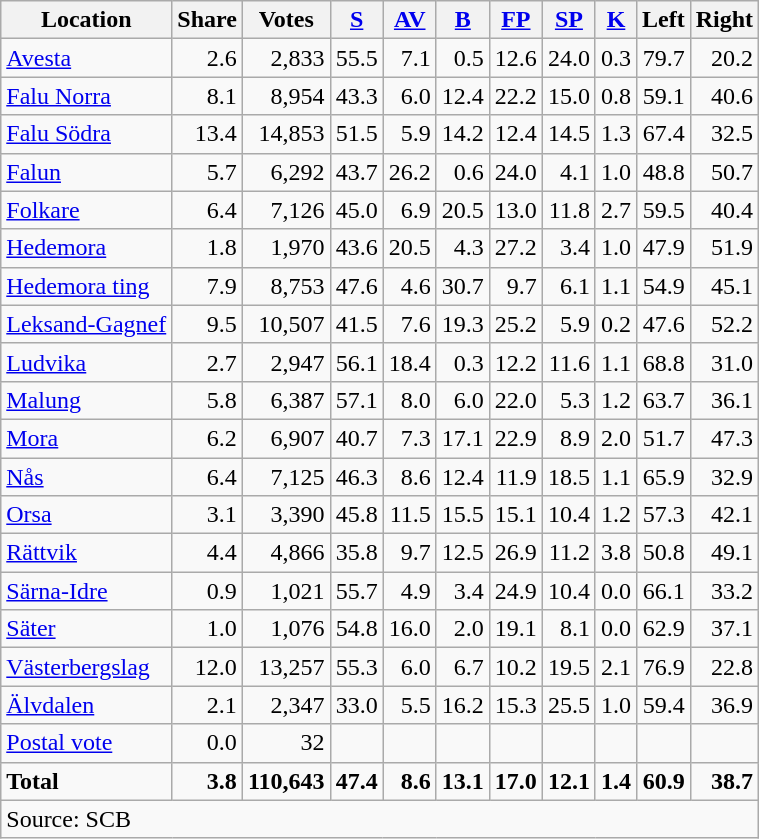<table class="wikitable sortable" style=text-align:right>
<tr>
<th>Location</th>
<th>Share</th>
<th>Votes</th>
<th><a href='#'>S</a></th>
<th><a href='#'>AV</a></th>
<th><a href='#'>B</a></th>
<th><a href='#'>FP</a></th>
<th><a href='#'>SP</a></th>
<th><a href='#'>K</a></th>
<th>Left</th>
<th>Right</th>
</tr>
<tr>
<td align=left><a href='#'>Avesta</a></td>
<td>2.6</td>
<td>2,833</td>
<td>55.5</td>
<td>7.1</td>
<td>0.5</td>
<td>12.6</td>
<td>24.0</td>
<td>0.3</td>
<td>79.7</td>
<td>20.2</td>
</tr>
<tr>
<td align=left><a href='#'>Falu Norra</a></td>
<td>8.1</td>
<td>8,954</td>
<td>43.3</td>
<td>6.0</td>
<td>12.4</td>
<td>22.2</td>
<td>15.0</td>
<td>0.8</td>
<td>59.1</td>
<td>40.6</td>
</tr>
<tr>
<td align=left><a href='#'>Falu Södra</a></td>
<td>13.4</td>
<td>14,853</td>
<td>51.5</td>
<td>5.9</td>
<td>14.2</td>
<td>12.4</td>
<td>14.5</td>
<td>1.3</td>
<td>67.4</td>
<td>32.5</td>
</tr>
<tr>
<td align=left><a href='#'>Falun</a></td>
<td>5.7</td>
<td>6,292</td>
<td>43.7</td>
<td>26.2</td>
<td>0.6</td>
<td>24.0</td>
<td>4.1</td>
<td>1.0</td>
<td>48.8</td>
<td>50.7</td>
</tr>
<tr>
<td align=left><a href='#'>Folkare</a></td>
<td>6.4</td>
<td>7,126</td>
<td>45.0</td>
<td>6.9</td>
<td>20.5</td>
<td>13.0</td>
<td>11.8</td>
<td>2.7</td>
<td>59.5</td>
<td>40.4</td>
</tr>
<tr>
<td align=left><a href='#'>Hedemora</a></td>
<td>1.8</td>
<td>1,970</td>
<td>43.6</td>
<td>20.5</td>
<td>4.3</td>
<td>27.2</td>
<td>3.4</td>
<td>1.0</td>
<td>47.9</td>
<td>51.9</td>
</tr>
<tr>
<td align=left><a href='#'>Hedemora ting</a></td>
<td>7.9</td>
<td>8,753</td>
<td>47.6</td>
<td>4.6</td>
<td>30.7</td>
<td>9.7</td>
<td>6.1</td>
<td>1.1</td>
<td>54.9</td>
<td>45.1</td>
</tr>
<tr>
<td align=left><a href='#'>Leksand-Gagnef</a></td>
<td>9.5</td>
<td>10,507</td>
<td>41.5</td>
<td>7.6</td>
<td>19.3</td>
<td>25.2</td>
<td>5.9</td>
<td>0.2</td>
<td>47.6</td>
<td>52.2</td>
</tr>
<tr>
<td align=left><a href='#'>Ludvika</a></td>
<td>2.7</td>
<td>2,947</td>
<td>56.1</td>
<td>18.4</td>
<td>0.3</td>
<td>12.2</td>
<td>11.6</td>
<td>1.1</td>
<td>68.8</td>
<td>31.0</td>
</tr>
<tr>
<td align=left><a href='#'>Malung</a></td>
<td>5.8</td>
<td>6,387</td>
<td>57.1</td>
<td>8.0</td>
<td>6.0</td>
<td>22.0</td>
<td>5.3</td>
<td>1.2</td>
<td>63.7</td>
<td>36.1</td>
</tr>
<tr>
<td align=left><a href='#'>Mora</a></td>
<td>6.2</td>
<td>6,907</td>
<td>40.7</td>
<td>7.3</td>
<td>17.1</td>
<td>22.9</td>
<td>8.9</td>
<td>2.0</td>
<td>51.7</td>
<td>47.3</td>
</tr>
<tr>
<td align=left><a href='#'>Nås</a></td>
<td>6.4</td>
<td>7,125</td>
<td>46.3</td>
<td>8.6</td>
<td>12.4</td>
<td>11.9</td>
<td>18.5</td>
<td>1.1</td>
<td>65.9</td>
<td>32.9</td>
</tr>
<tr>
<td align=left><a href='#'>Orsa</a></td>
<td>3.1</td>
<td>3,390</td>
<td>45.8</td>
<td>11.5</td>
<td>15.5</td>
<td>15.1</td>
<td>10.4</td>
<td>1.2</td>
<td>57.3</td>
<td>42.1</td>
</tr>
<tr>
<td align=left><a href='#'>Rättvik</a></td>
<td>4.4</td>
<td>4,866</td>
<td>35.8</td>
<td>9.7</td>
<td>12.5</td>
<td>26.9</td>
<td>11.2</td>
<td>3.8</td>
<td>50.8</td>
<td>49.1</td>
</tr>
<tr>
<td align=left><a href='#'>Särna-Idre</a></td>
<td>0.9</td>
<td>1,021</td>
<td>55.7</td>
<td>4.9</td>
<td>3.4</td>
<td>24.9</td>
<td>10.4</td>
<td>0.0</td>
<td>66.1</td>
<td>33.2</td>
</tr>
<tr>
<td align=left><a href='#'>Säter</a></td>
<td>1.0</td>
<td>1,076</td>
<td>54.8</td>
<td>16.0</td>
<td>2.0</td>
<td>19.1</td>
<td>8.1</td>
<td>0.0</td>
<td>62.9</td>
<td>37.1</td>
</tr>
<tr>
<td align=left><a href='#'>Västerbergslag</a></td>
<td>12.0</td>
<td>13,257</td>
<td>55.3</td>
<td>6.0</td>
<td>6.7</td>
<td>10.2</td>
<td>19.5</td>
<td>2.1</td>
<td>76.9</td>
<td>22.8</td>
</tr>
<tr>
<td align=left><a href='#'>Älvdalen</a></td>
<td>2.1</td>
<td>2,347</td>
<td>33.0</td>
<td>5.5</td>
<td>16.2</td>
<td>15.3</td>
<td>25.5</td>
<td>1.0</td>
<td>59.4</td>
<td>36.9</td>
</tr>
<tr>
<td align=left><a href='#'>Postal vote</a></td>
<td>0.0</td>
<td>32</td>
<td></td>
<td></td>
<td></td>
<td></td>
<td></td>
<td></td>
<td></td>
<td></td>
</tr>
<tr>
<td align=left><strong>Total</strong></td>
<td><strong>3.8</strong></td>
<td><strong>110,643</strong></td>
<td><strong>47.4</strong></td>
<td><strong>8.6</strong></td>
<td><strong>13.1</strong></td>
<td><strong>17.0</strong></td>
<td><strong>12.1</strong></td>
<td><strong>1.4</strong></td>
<td><strong>60.9</strong></td>
<td><strong>38.7</strong></td>
</tr>
<tr>
<td align=left colspan=11>Source: SCB </td>
</tr>
</table>
